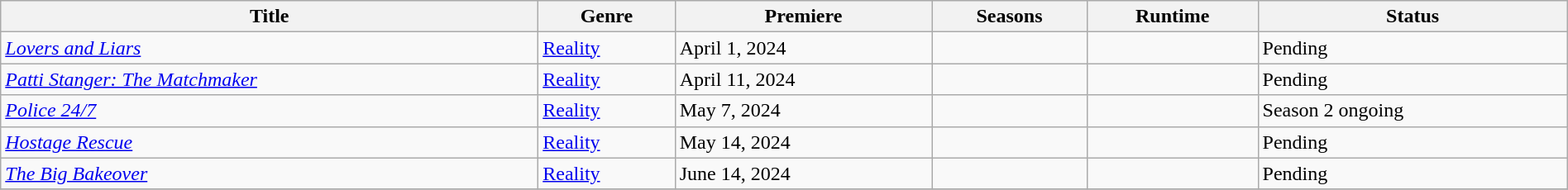<table class="wikitable sortable" style="width:100%;">
<tr>
<th>Title</th>
<th>Genre</th>
<th>Premiere</th>
<th>Seasons</th>
<th>Runtime</th>
<th>Status</th>
</tr>
<tr>
<td><em><a href='#'>Lovers and Liars</a></em></td>
<td><a href='#'>Reality</a></td>
<td>April 1, 2024</td>
<td></td>
<td></td>
<td>Pending</td>
</tr>
<tr>
<td><em><a href='#'>Patti Stanger: The Matchmaker</a></em></td>
<td><a href='#'>Reality</a></td>
<td>April 11, 2024</td>
<td></td>
<td></td>
<td>Pending</td>
</tr>
<tr>
<td><em><a href='#'>Police 24/7</a></em></td>
<td><a href='#'>Reality</a></td>
<td>May 7, 2024</td>
<td></td>
<td></td>
<td>Season 2 ongoing</td>
</tr>
<tr>
<td><em><a href='#'>Hostage Rescue</a></em></td>
<td><a href='#'>Reality</a></td>
<td>May 14, 2024</td>
<td></td>
<td></td>
<td>Pending</td>
</tr>
<tr>
<td><em><a href='#'>The Big Bakeover</a></em></td>
<td><a href='#'>Reality</a></td>
<td>June 14, 2024</td>
<td></td>
<td></td>
<td>Pending</td>
</tr>
<tr>
</tr>
</table>
